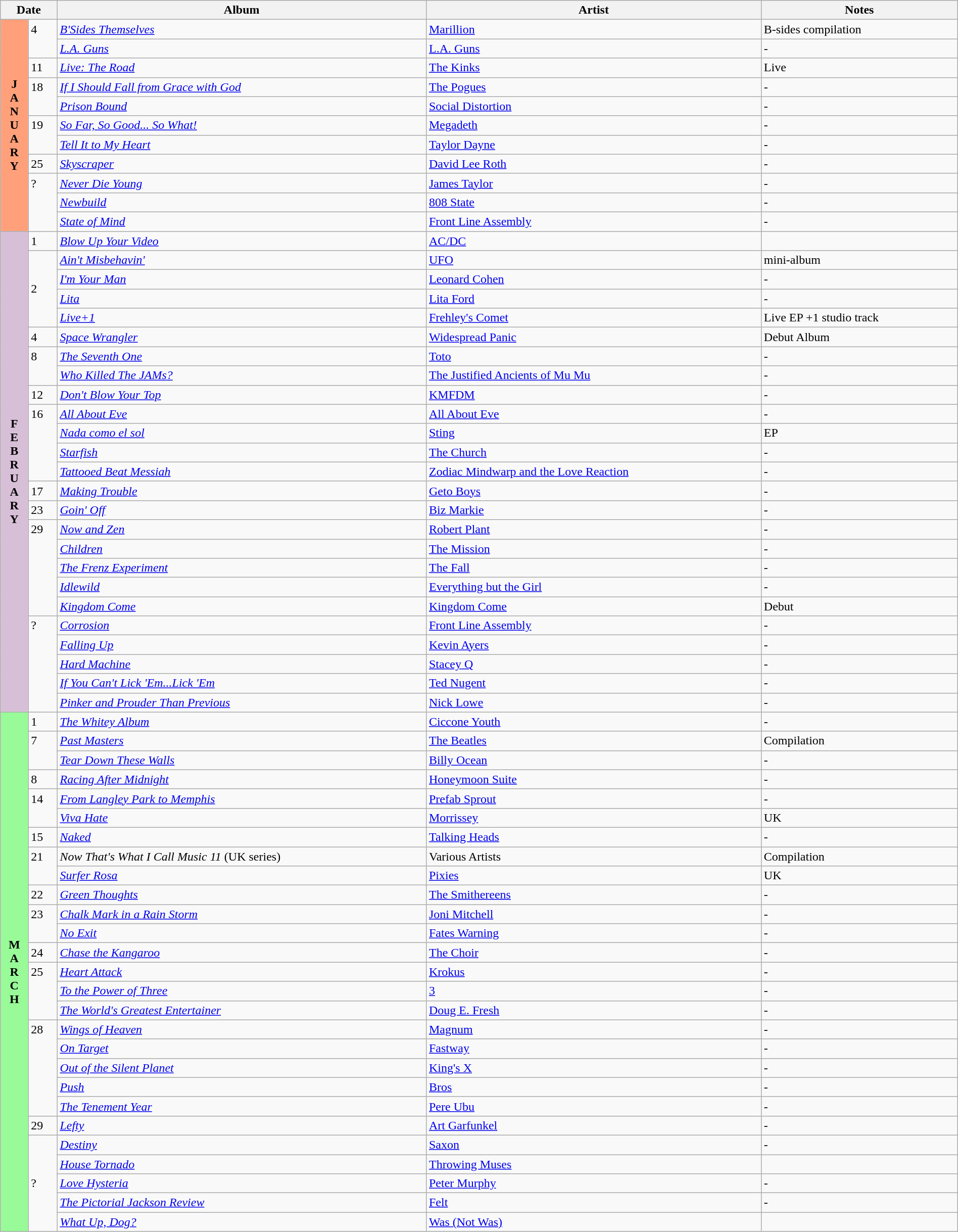<table class="wikitable" width="100%">
<tr>
<th colspan="2">Date</th>
<th>Album</th>
<th>Artist</th>
<th>Notes</th>
</tr>
<tr>
<td rowspan="11" valign="center" align="center" style="background:#FFA07A; textcolor:#000;"><strong>J<br>A<br>N<br>U<br>A<br>R<br>Y</strong></td>
<td rowspan="2" style="vertical-align:top;">4</td>
<td><em><a href='#'>B'Sides Themselves</a></em></td>
<td><a href='#'>Marillion</a></td>
<td>B-sides compilation</td>
</tr>
<tr>
<td><em><a href='#'>L.A. Guns</a></em></td>
<td><a href='#'>L.A. Guns</a></td>
<td>-</td>
</tr>
<tr>
<td style="vertical-align:top;">11</td>
<td><em><a href='#'>Live: The Road</a></em></td>
<td><a href='#'>The Kinks</a></td>
<td>Live</td>
</tr>
<tr>
<td rowspan="2" style="vertical-align:top;">18</td>
<td><em><a href='#'>If I Should Fall from Grace with God</a></em></td>
<td><a href='#'>The Pogues</a></td>
<td>-</td>
</tr>
<tr>
<td><em><a href='#'>Prison Bound</a></em></td>
<td><a href='#'>Social Distortion</a></td>
<td>-</td>
</tr>
<tr>
<td rowspan="2" style="vertical-align:top;">19</td>
<td><em><a href='#'>So Far, So Good... So What!</a></em></td>
<td><a href='#'>Megadeth</a></td>
<td>-</td>
</tr>
<tr>
<td><em><a href='#'>Tell It to My Heart</a></em></td>
<td><a href='#'>Taylor Dayne</a></td>
<td>-</td>
</tr>
<tr>
<td style="vertical-align:top;">25</td>
<td><em><a href='#'>Skyscraper</a></em></td>
<td><a href='#'>David Lee Roth</a></td>
<td>-</td>
</tr>
<tr>
<td rowspan="3" style="vertical-align:top;">?</td>
<td><em><a href='#'>Never Die Young</a></em></td>
<td><a href='#'>James Taylor</a></td>
<td>-</td>
</tr>
<tr>
<td><em><a href='#'>Newbuild</a></em></td>
<td><a href='#'>808 State</a></td>
<td>-</td>
</tr>
<tr>
<td><em><a href='#'>State of Mind</a></em></td>
<td><a href='#'>Front Line Assembly</a></td>
<td>-</td>
</tr>
<tr>
<td rowspan="25" align="center" valign="center" style="background:#D8BFD8; textcolor:#000;"><strong>F<br>E<br>B<br>R<br>U<br>A<br>R<br>Y</strong></td>
<td style="vertical-align:top;">1</td>
<td><em><a href='#'>Blow Up Your Video</a></em></td>
<td><a href='#'>AC/DC</a></td>
<td></td>
</tr>
<tr>
<td rowspan="4">2</td>
<td><em><a href='#'>Ain't Misbehavin'</a></em></td>
<td><a href='#'>UFO</a></td>
<td>mini-album</td>
</tr>
<tr>
<td><em><a href='#'>I'm Your Man</a></em></td>
<td><a href='#'>Leonard Cohen</a></td>
<td>-</td>
</tr>
<tr>
<td><em><a href='#'>Lita</a></em></td>
<td><a href='#'>Lita Ford</a></td>
<td>-</td>
</tr>
<tr>
<td><em><a href='#'>Live+1</a></em></td>
<td><a href='#'>Frehley's Comet</a></td>
<td>Live EP +1 studio track</td>
</tr>
<tr>
<td style="vertical-align:top;">4</td>
<td><em><a href='#'>Space Wrangler</a></em></td>
<td><a href='#'>Widespread Panic</a></td>
<td>Debut Album</td>
</tr>
<tr>
<td rowspan="2" style="vertical-align:top;">8</td>
<td><em><a href='#'>The Seventh One</a></em></td>
<td><a href='#'>Toto</a></td>
<td>-</td>
</tr>
<tr>
<td><em><a href='#'>Who Killed The JAMs?</a></em></td>
<td><a href='#'>The Justified Ancients of Mu Mu</a></td>
<td>-</td>
</tr>
<tr>
<td style="vertical-align:top;">12</td>
<td><em><a href='#'>Don't Blow Your Top</a></em></td>
<td><a href='#'>KMFDM</a></td>
<td>-</td>
</tr>
<tr>
<td rowspan="4" style="vertical-align:top;">16</td>
<td><em><a href='#'>All About Eve</a></em></td>
<td><a href='#'>All About Eve</a></td>
<td>-</td>
</tr>
<tr>
<td><em><a href='#'>Nada como el sol</a></em></td>
<td><a href='#'>Sting</a></td>
<td>EP</td>
</tr>
<tr>
<td><em><a href='#'>Starfish</a></em></td>
<td><a href='#'>The Church</a></td>
<td>-</td>
</tr>
<tr>
<td><em><a href='#'>Tattooed Beat Messiah</a></em></td>
<td><a href='#'>Zodiac Mindwarp and the Love Reaction</a></td>
<td>-</td>
</tr>
<tr>
<td style="vertical-align:top;">17</td>
<td><em><a href='#'>Making Trouble</a></em></td>
<td><a href='#'>Geto Boys</a></td>
<td>-</td>
</tr>
<tr>
<td style="vertical-align:top;">23</td>
<td><em><a href='#'>Goin' Off</a></em></td>
<td><a href='#'>Biz Markie</a></td>
<td>-</td>
</tr>
<tr>
<td rowspan="5" style="vertical-align:top;">29</td>
<td><em><a href='#'>Now and Zen</a></em></td>
<td><a href='#'>Robert Plant</a></td>
<td>-</td>
</tr>
<tr>
<td><em><a href='#'>Children</a></em></td>
<td><a href='#'>The Mission</a></td>
<td>-</td>
</tr>
<tr>
<td><em><a href='#'>The Frenz Experiment</a></em></td>
<td><a href='#'>The Fall</a></td>
<td>-</td>
</tr>
<tr>
<td><em><a href='#'>Idlewild</a></em></td>
<td><a href='#'>Everything but the Girl</a></td>
<td>-</td>
</tr>
<tr>
<td><em><a href='#'>Kingdom Come</a></em></td>
<td><a href='#'>Kingdom Come</a></td>
<td>Debut</td>
</tr>
<tr>
<td rowspan="5" style="vertical-align:top;">?</td>
<td><em><a href='#'>Corrosion</a></em></td>
<td><a href='#'>Front Line Assembly</a></td>
<td>-</td>
</tr>
<tr>
<td><em><a href='#'>Falling Up</a></em></td>
<td><a href='#'>Kevin Ayers</a></td>
<td>-</td>
</tr>
<tr>
<td><em><a href='#'>Hard Machine</a></em></td>
<td><a href='#'>Stacey Q</a></td>
<td>-</td>
</tr>
<tr>
<td><em><a href='#'>If You Can't Lick 'Em...Lick 'Em</a></em></td>
<td><a href='#'>Ted Nugent</a></td>
<td>-</td>
</tr>
<tr>
<td><em><a href='#'>Pinker and Prouder Than Previous</a></em></td>
<td><a href='#'>Nick Lowe</a></td>
<td>-</td>
</tr>
<tr>
<td rowspan="27" valign="center" align="center" style="background:#98FB98; textcolor:#000;"><strong>M<br>A<br>R<br>C<br>H</strong></td>
<td rowspan="1" style="vertical-align:top;">1</td>
<td><em><a href='#'>The Whitey Album</a></em></td>
<td><a href='#'>Ciccone Youth</a></td>
<td>-</td>
</tr>
<tr>
<td rowspan="2" style="vertical-align:top;">7</td>
<td><em><a href='#'>Past Masters</a></em></td>
<td><a href='#'>The Beatles</a></td>
<td>Compilation</td>
</tr>
<tr>
<td><em><a href='#'>Tear Down These Walls</a></em></td>
<td><a href='#'>Billy Ocean</a></td>
<td>-</td>
</tr>
<tr>
<td style="vertical-align:top;">8</td>
<td><em><a href='#'>Racing After Midnight</a></em></td>
<td><a href='#'>Honeymoon Suite</a></td>
<td>-</td>
</tr>
<tr>
<td rowspan="2" style="vertical-align:top;">14</td>
<td><em><a href='#'>From Langley Park to Memphis</a></em></td>
<td><a href='#'>Prefab Sprout</a></td>
<td>-</td>
</tr>
<tr>
<td><em><a href='#'>Viva Hate</a></em></td>
<td><a href='#'>Morrissey</a></td>
<td>UK</td>
</tr>
<tr>
<td style="vertical-align:top;">15</td>
<td><em><a href='#'>Naked</a></em></td>
<td><a href='#'>Talking Heads</a></td>
<td>-</td>
</tr>
<tr>
<td rowspan="2" style="vertical-align:top;">21</td>
<td><em>Now That's What I Call Music 11</em> (UK series)</td>
<td>Various Artists</td>
<td>Compilation</td>
</tr>
<tr>
<td><em><a href='#'>Surfer Rosa</a></em></td>
<td><a href='#'>Pixies</a></td>
<td>UK</td>
</tr>
<tr>
<td style="vertical-align:top;">22</td>
<td><em><a href='#'>Green Thoughts</a></em></td>
<td><a href='#'>The Smithereens</a></td>
<td>-</td>
</tr>
<tr>
<td rowspan="2" style="vertical-align:top;">23</td>
<td><em><a href='#'>Chalk Mark in a Rain Storm</a></em></td>
<td><a href='#'>Joni Mitchell</a></td>
<td>-</td>
</tr>
<tr>
<td><em><a href='#'>No Exit</a></em></td>
<td><a href='#'>Fates Warning</a></td>
<td>-</td>
</tr>
<tr>
<td style="vertical-align:top;">24</td>
<td><em><a href='#'>Chase the Kangaroo</a></em></td>
<td><a href='#'>The Choir</a></td>
<td>-</td>
</tr>
<tr>
<td rowspan="3" style="vertical-align:top;">25</td>
<td><em><a href='#'>Heart Attack</a></em></td>
<td><a href='#'>Krokus</a></td>
<td>-</td>
</tr>
<tr>
<td><em><a href='#'>To the Power of Three</a></em></td>
<td><a href='#'>3</a></td>
<td>-</td>
</tr>
<tr>
<td><em><a href='#'>The World's Greatest Entertainer</a></em></td>
<td><a href='#'>Doug E. Fresh</a></td>
<td>-</td>
</tr>
<tr>
<td rowspan="5" style="vertical-align:top;">28</td>
<td><em><a href='#'>Wings of Heaven</a></em></td>
<td><a href='#'>Magnum</a></td>
<td>-</td>
</tr>
<tr>
<td><em><a href='#'>On Target</a></em></td>
<td><a href='#'>Fastway</a></td>
<td>-</td>
</tr>
<tr>
<td><em><a href='#'>Out of the Silent Planet</a></em></td>
<td><a href='#'>King's X</a></td>
<td>-</td>
</tr>
<tr>
<td><em><a href='#'>Push</a></em></td>
<td><a href='#'>Bros</a></td>
<td>-</td>
</tr>
<tr>
<td><em><a href='#'>The Tenement Year</a></em></td>
<td><a href='#'>Pere Ubu</a></td>
<td>-</td>
</tr>
<tr>
<td style="vertical-align:top;">29</td>
<td><em><a href='#'>Lefty</a></em></td>
<td><a href='#'>Art Garfunkel</a></td>
<td>-</td>
</tr>
<tr>
<td rowspan="5">?</td>
<td><em><a href='#'>Destiny</a></em></td>
<td><a href='#'>Saxon</a></td>
<td>-</td>
</tr>
<tr>
<td><em><a href='#'>House Tornado</a></em></td>
<td><a href='#'>Throwing Muses</a></td>
</tr>
<tr>
<td><em><a href='#'>Love Hysteria</a></em></td>
<td><a href='#'>Peter Murphy</a></td>
<td>-</td>
</tr>
<tr>
<td><em><a href='#'>The Pictorial Jackson Review</a></em></td>
<td><a href='#'>Felt</a></td>
<td>-</td>
</tr>
<tr>
<td><em><a href='#'>What Up, Dog?</a></em></td>
<td><a href='#'>Was (Not Was)</a></td>
</tr>
</table>
